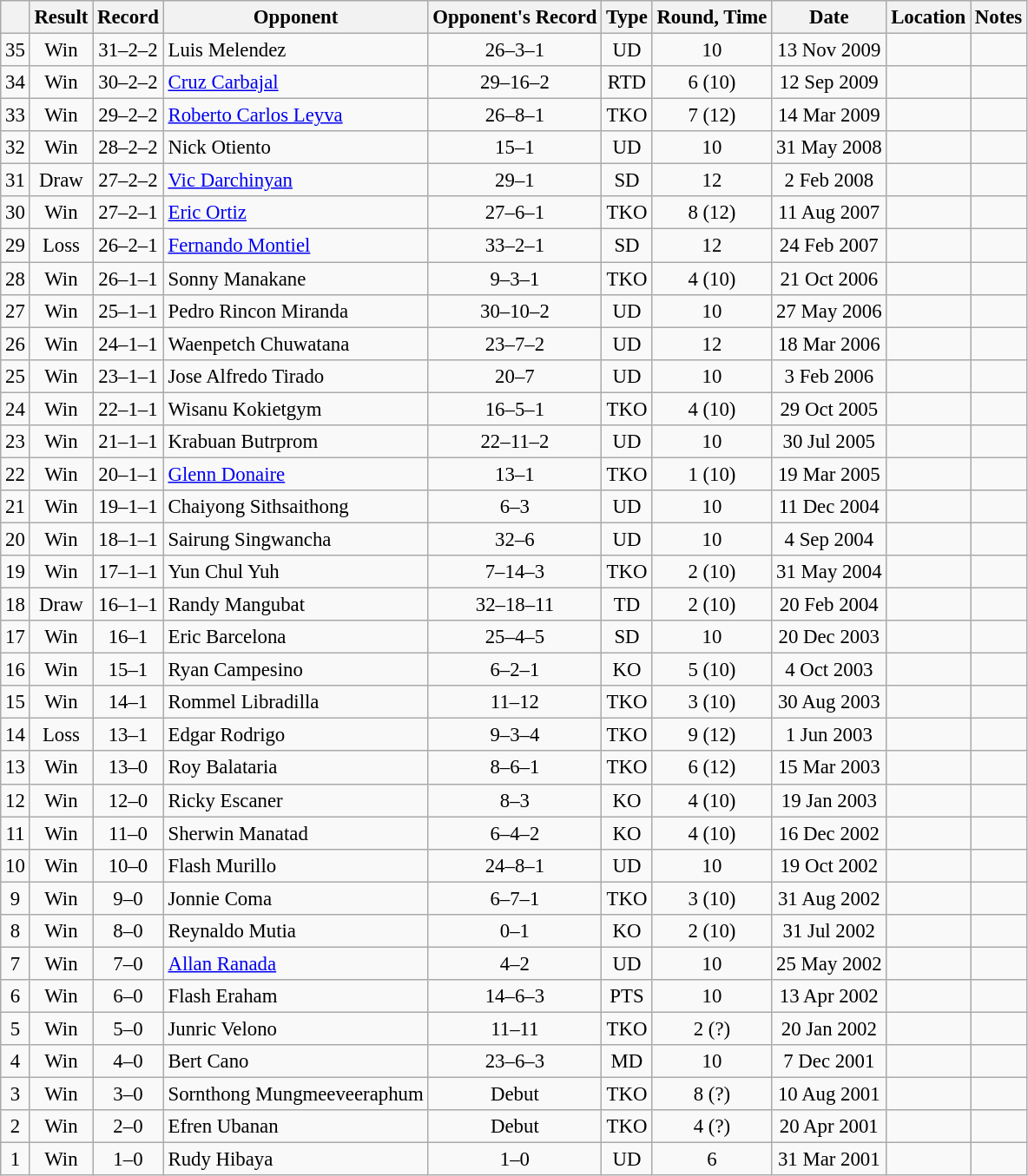<table class="wikitable" style="text-align:center; font-size:95%">
<tr>
<th></th>
<th>Result</th>
<th>Record</th>
<th>Opponent</th>
<th>Opponent's Record</th>
<th>Type</th>
<th>Round, Time</th>
<th>Date</th>
<th>Location</th>
<th>Notes</th>
</tr>
<tr>
<td>35</td>
<td>Win</td>
<td>31–2–2</td>
<td style="text-align:left">Luis Melendez</td>
<td>26–3–1</td>
<td>UD</td>
<td>10</td>
<td>13 Nov 2009</td>
<td style="text-align:left"></td>
<td></td>
</tr>
<tr>
<td>34</td>
<td>Win</td>
<td>30–2–2</td>
<td style="text-align:left"><a href='#'>Cruz Carbajal</a></td>
<td>29–16–2</td>
<td>RTD</td>
<td>6 (10) </td>
<td>12 Sep 2009</td>
<td style="text-align:left"></td>
<td style="text-align:left"></td>
</tr>
<tr>
<td>33</td>
<td>Win</td>
<td>29–2–2</td>
<td style="text-align:left"><a href='#'>Roberto Carlos Leyva</a></td>
<td>26–8–1</td>
<td>TKO</td>
<td>7 (12) </td>
<td>14 Mar 2009</td>
<td style="text-align:left"></td>
<td style="text-align:left"></td>
</tr>
<tr>
<td>32</td>
<td>Win</td>
<td>28–2–2</td>
<td style="text-align:left">Nick Otiento</td>
<td>15–1</td>
<td>UD</td>
<td>10</td>
<td>31 May 2008</td>
<td style="text-align:left"></td>
<td></td>
</tr>
<tr>
<td>31</td>
<td>Draw</td>
<td>27–2–2</td>
<td style="text-align:left"><a href='#'>Vic Darchinyan</a></td>
<td>29–1</td>
<td>SD</td>
<td>12</td>
<td>2 Feb 2008</td>
<td style="text-align:left"></td>
<td style="text-align:left"></td>
</tr>
<tr>
<td>30</td>
<td>Win</td>
<td>27–2–1</td>
<td style="text-align:left"><a href='#'>Eric Ortiz</a></td>
<td>27–6–1</td>
<td>TKO</td>
<td>8 (12) </td>
<td>11 Aug 2007</td>
<td style="text-align:left"></td>
<td style="text-align:left"></td>
</tr>
<tr>
<td>29</td>
<td>Loss</td>
<td>26–2–1</td>
<td style="text-align:left"><a href='#'>Fernando Montiel</a></td>
<td>33–2–1</td>
<td>SD</td>
<td>12</td>
<td>24 Feb 2007</td>
<td style="text-align:left"></td>
<td style="text-align:left"></td>
</tr>
<tr>
<td>28</td>
<td>Win</td>
<td>26–1–1</td>
<td style="text-align:left">Sonny Manakane</td>
<td>9–3–1</td>
<td>TKO</td>
<td>4 (10) </td>
<td>21 Oct 2006</td>
<td style="text-align:left"></td>
<td></td>
</tr>
<tr>
<td>27</td>
<td>Win</td>
<td>25–1–1</td>
<td style="text-align:left">Pedro Rincon Miranda</td>
<td>30–10–2</td>
<td>UD</td>
<td>10</td>
<td>27 May 2006</td>
<td style="text-align:left"></td>
<td></td>
</tr>
<tr>
<td>26</td>
<td>Win</td>
<td>24–1–1</td>
<td style="text-align:left">Waenpetch Chuwatana</td>
<td>23–7–2</td>
<td>UD</td>
<td>12</td>
<td>18 Mar 2006</td>
<td style="text-align:left"></td>
<td style="text-align:left"></td>
</tr>
<tr>
<td>25</td>
<td>Win</td>
<td>23–1–1</td>
<td style="text-align:left">Jose Alfredo Tirado</td>
<td>20–7</td>
<td>UD</td>
<td>10</td>
<td>3 Feb 2006</td>
<td style="text-align:left"></td>
<td></td>
</tr>
<tr>
<td>24</td>
<td>Win</td>
<td>22–1–1</td>
<td style="text-align:left">Wisanu Kokietgym</td>
<td>16–5–1</td>
<td>TKO</td>
<td>4 (10) </td>
<td>29 Oct 2005</td>
<td style="text-align:left"></td>
<td style="text-align:left"></td>
</tr>
<tr>
<td>23</td>
<td>Win</td>
<td>21–1–1</td>
<td style="text-align:left">Krabuan Butrprom</td>
<td>22–11–2</td>
<td>UD</td>
<td>10</td>
<td>30 Jul 2005</td>
<td style="text-align:left"></td>
<td></td>
</tr>
<tr>
<td>22</td>
<td>Win</td>
<td>20–1–1</td>
<td style="text-align:left"><a href='#'>Glenn Donaire</a></td>
<td>13–1</td>
<td>TKO</td>
<td>1 (10) </td>
<td>19 Mar 2005</td>
<td style="text-align:left"></td>
<td></td>
</tr>
<tr>
<td>21</td>
<td>Win</td>
<td>19–1–1</td>
<td style="text-align:left">Chaiyong Sithsaithong</td>
<td>6–3</td>
<td>UD</td>
<td>10</td>
<td>11 Dec 2004</td>
<td style="text-align:left"></td>
<td></td>
</tr>
<tr>
<td>20</td>
<td>Win</td>
<td>18–1–1</td>
<td style="text-align:left">Sairung Singwancha</td>
<td>32–6</td>
<td>UD</td>
<td>10</td>
<td>4 Sep 2004</td>
<td style="text-align:left"></td>
<td></td>
</tr>
<tr>
<td>19</td>
<td>Win</td>
<td>17–1–1</td>
<td style="text-align:left">Yun Chul Yuh</td>
<td>7–14–3</td>
<td>TKO</td>
<td>2 (10) </td>
<td>31 May 2004</td>
<td style="text-align:left"></td>
<td></td>
</tr>
<tr>
<td>18</td>
<td>Draw</td>
<td>16–1–1</td>
<td style="text-align:left">Randy Mangubat</td>
<td>32–18–11</td>
<td>TD</td>
<td>2 (10) </td>
<td>20 Feb 2004</td>
<td style="text-align:left"></td>
<td></td>
</tr>
<tr>
<td>17</td>
<td>Win</td>
<td>16–1</td>
<td style="text-align:left">Eric Barcelona</td>
<td>25–4–5</td>
<td>SD</td>
<td>10</td>
<td>20 Dec 2003</td>
<td style="text-align:left"></td>
<td></td>
</tr>
<tr>
<td>16</td>
<td>Win</td>
<td>15–1</td>
<td style="text-align:left">Ryan Campesino</td>
<td>6–2–1</td>
<td>KO</td>
<td>5 (10) </td>
<td>4 Oct 2003</td>
<td style="text-align:left"></td>
<td></td>
</tr>
<tr>
<td>15</td>
<td>Win</td>
<td>14–1</td>
<td style="text-align:left">Rommel Libradilla</td>
<td>11–12</td>
<td>TKO</td>
<td>3 (10) </td>
<td>30 Aug 2003</td>
<td style="text-align:left"></td>
<td></td>
</tr>
<tr>
<td>14</td>
<td>Loss</td>
<td>13–1</td>
<td style="text-align:left">Edgar Rodrigo</td>
<td>9–3–4</td>
<td>TKO</td>
<td>9 (12) </td>
<td>1 Jun 2003</td>
<td style="text-align:left"></td>
<td></td>
</tr>
<tr>
<td>13</td>
<td>Win</td>
<td>13–0</td>
<td style="text-align:left">Roy Balataria</td>
<td>8–6–1</td>
<td>TKO</td>
<td>6 (12) </td>
<td>15 Mar 2003</td>
<td style="text-align:left"></td>
<td></td>
</tr>
<tr>
<td>12</td>
<td>Win</td>
<td>12–0</td>
<td style="text-align:left">Ricky Escaner</td>
<td>8–3</td>
<td>KO</td>
<td>4 (10) </td>
<td>19 Jan 2003</td>
<td style="text-align:left"></td>
<td></td>
</tr>
<tr>
<td>11</td>
<td>Win</td>
<td>11–0</td>
<td style="text-align:left">Sherwin Manatad</td>
<td>6–4–2</td>
<td>KO</td>
<td>4 (10) </td>
<td>16 Dec 2002</td>
<td style="text-align:left"></td>
<td></td>
</tr>
<tr>
<td>10</td>
<td>Win</td>
<td>10–0</td>
<td style="text-align:left">Flash Murillo</td>
<td>24–8–1</td>
<td>UD</td>
<td>10</td>
<td>19 Oct 2002</td>
<td style="text-align:left"></td>
<td></td>
</tr>
<tr>
<td>9</td>
<td>Win</td>
<td>9–0</td>
<td style="text-align:left">Jonnie Coma</td>
<td>6–7–1</td>
<td>TKO</td>
<td>3 (10) </td>
<td>31 Aug 2002</td>
<td style="text-align:left"></td>
<td></td>
</tr>
<tr>
<td>8</td>
<td>Win</td>
<td>8–0</td>
<td style="text-align:left">Reynaldo Mutia</td>
<td>0–1</td>
<td>KO</td>
<td>2 (10) </td>
<td>31 Jul 2002</td>
<td style="text-align:left"></td>
<td></td>
</tr>
<tr>
<td>7</td>
<td>Win</td>
<td>7–0</td>
<td style="text-align:left"><a href='#'>Allan Ranada</a></td>
<td>4–2</td>
<td>UD</td>
<td>10</td>
<td>25 May 2002</td>
<td style="text-align:left"></td>
<td></td>
</tr>
<tr>
<td>6</td>
<td>Win</td>
<td>6–0</td>
<td style="text-align:left">Flash Eraham</td>
<td>14–6–3</td>
<td>PTS</td>
<td>10</td>
<td>13 Apr 2002</td>
<td style="text-align:left"></td>
<td></td>
</tr>
<tr>
<td>5</td>
<td>Win</td>
<td>5–0</td>
<td style="text-align:left">Junric Velono</td>
<td>11–11</td>
<td>TKO</td>
<td>2 (?) </td>
<td>20 Jan 2002</td>
<td style="text-align:left"></td>
<td></td>
</tr>
<tr>
<td>4</td>
<td>Win</td>
<td>4–0</td>
<td style="text-align:left">Bert Cano</td>
<td>23–6–3</td>
<td>MD</td>
<td>10</td>
<td>7 Dec 2001</td>
<td style="text-align:left"></td>
<td></td>
</tr>
<tr>
<td>3</td>
<td>Win</td>
<td>3–0</td>
<td style="text-align:left">Sornthong Mungmeeveeraphum</td>
<td>Debut</td>
<td>TKO</td>
<td>8 (?) </td>
<td>10 Aug 2001</td>
<td style="text-align:left"></td>
<td style="text-align:left"></td>
</tr>
<tr>
<td>2</td>
<td>Win</td>
<td>2–0</td>
<td style="text-align:left">Efren Ubanan</td>
<td>Debut</td>
<td>TKO</td>
<td>4 (?) </td>
<td>20 Apr 2001</td>
<td style="text-align:left"></td>
<td></td>
</tr>
<tr>
<td>1</td>
<td>Win</td>
<td>1–0</td>
<td style="text-align:left">Rudy Hibaya</td>
<td>1–0</td>
<td>UD</td>
<td>6</td>
<td>31 Mar 2001</td>
<td style="text-align:left"></td>
<td style="text-align:left"></td>
</tr>
</table>
